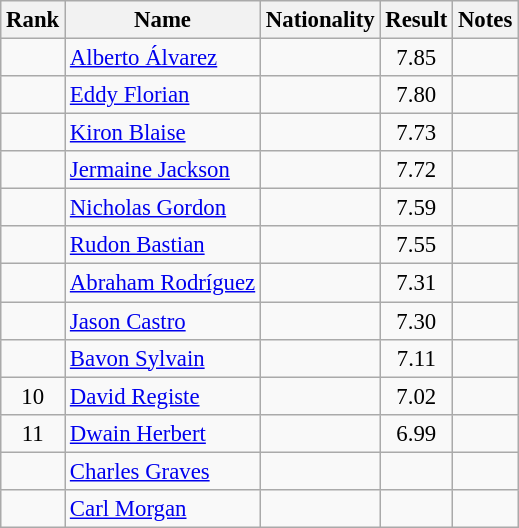<table class="wikitable sortable" style="text-align:center;font-size:95%">
<tr>
<th>Rank</th>
<th>Name</th>
<th>Nationality</th>
<th>Result</th>
<th>Notes</th>
</tr>
<tr>
<td></td>
<td align=left><a href='#'>Alberto Álvarez</a></td>
<td align=left></td>
<td>7.85</td>
<td></td>
</tr>
<tr>
<td></td>
<td align=left><a href='#'>Eddy Florian</a></td>
<td align=left></td>
<td>7.80</td>
<td></td>
</tr>
<tr>
<td></td>
<td align=left><a href='#'>Kiron Blaise</a></td>
<td align=left></td>
<td>7.73</td>
<td></td>
</tr>
<tr>
<td></td>
<td align=left><a href='#'>Jermaine Jackson</a></td>
<td align=left></td>
<td>7.72</td>
<td></td>
</tr>
<tr>
<td></td>
<td align=left><a href='#'>Nicholas Gordon</a></td>
<td align=left></td>
<td>7.59</td>
<td></td>
</tr>
<tr>
<td></td>
<td align=left><a href='#'>Rudon Bastian</a></td>
<td align=left></td>
<td>7.55</td>
<td></td>
</tr>
<tr>
<td></td>
<td align=left><a href='#'>Abraham Rodríguez</a></td>
<td align=left></td>
<td>7.31</td>
<td></td>
</tr>
<tr>
<td></td>
<td align=left><a href='#'>Jason Castro</a></td>
<td align=left></td>
<td>7.30</td>
<td></td>
</tr>
<tr>
<td></td>
<td align=left><a href='#'>Bavon Sylvain</a></td>
<td align=left></td>
<td>7.11</td>
<td></td>
</tr>
<tr>
<td>10</td>
<td align=left><a href='#'>David Registe</a></td>
<td align=left></td>
<td>7.02</td>
<td></td>
</tr>
<tr>
<td>11</td>
<td align=left><a href='#'>Dwain Herbert</a></td>
<td align=left></td>
<td>6.99</td>
<td></td>
</tr>
<tr>
<td></td>
<td align=left><a href='#'>Charles Graves</a></td>
<td align=left></td>
<td></td>
<td></td>
</tr>
<tr>
<td></td>
<td align=left><a href='#'>Carl Morgan</a></td>
<td align=left></td>
<td></td>
<td></td>
</tr>
</table>
